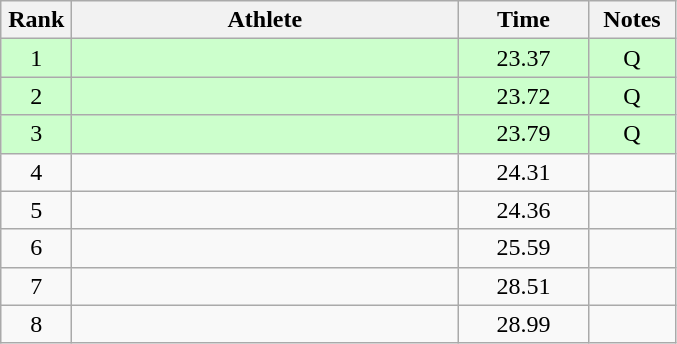<table class="wikitable" style="text-align:center">
<tr>
<th width=40>Rank</th>
<th width=250>Athlete</th>
<th width=80>Time</th>
<th width=50>Notes</th>
</tr>
<tr bgcolor=ccffcc>
<td>1</td>
<td align=left></td>
<td>23.37</td>
<td>Q</td>
</tr>
<tr bgcolor=ccffcc>
<td>2</td>
<td align=left></td>
<td>23.72</td>
<td>Q</td>
</tr>
<tr bgcolor=ccffcc>
<td>3</td>
<td align=left></td>
<td>23.79</td>
<td>Q</td>
</tr>
<tr>
<td>4</td>
<td align=left></td>
<td>24.31</td>
<td></td>
</tr>
<tr>
<td>5</td>
<td align=left></td>
<td>24.36</td>
<td></td>
</tr>
<tr>
<td>6</td>
<td align=left></td>
<td>25.59</td>
<td></td>
</tr>
<tr>
<td>7</td>
<td align=left></td>
<td>28.51</td>
<td></td>
</tr>
<tr>
<td>8</td>
<td align=left></td>
<td>28.99</td>
<td></td>
</tr>
</table>
